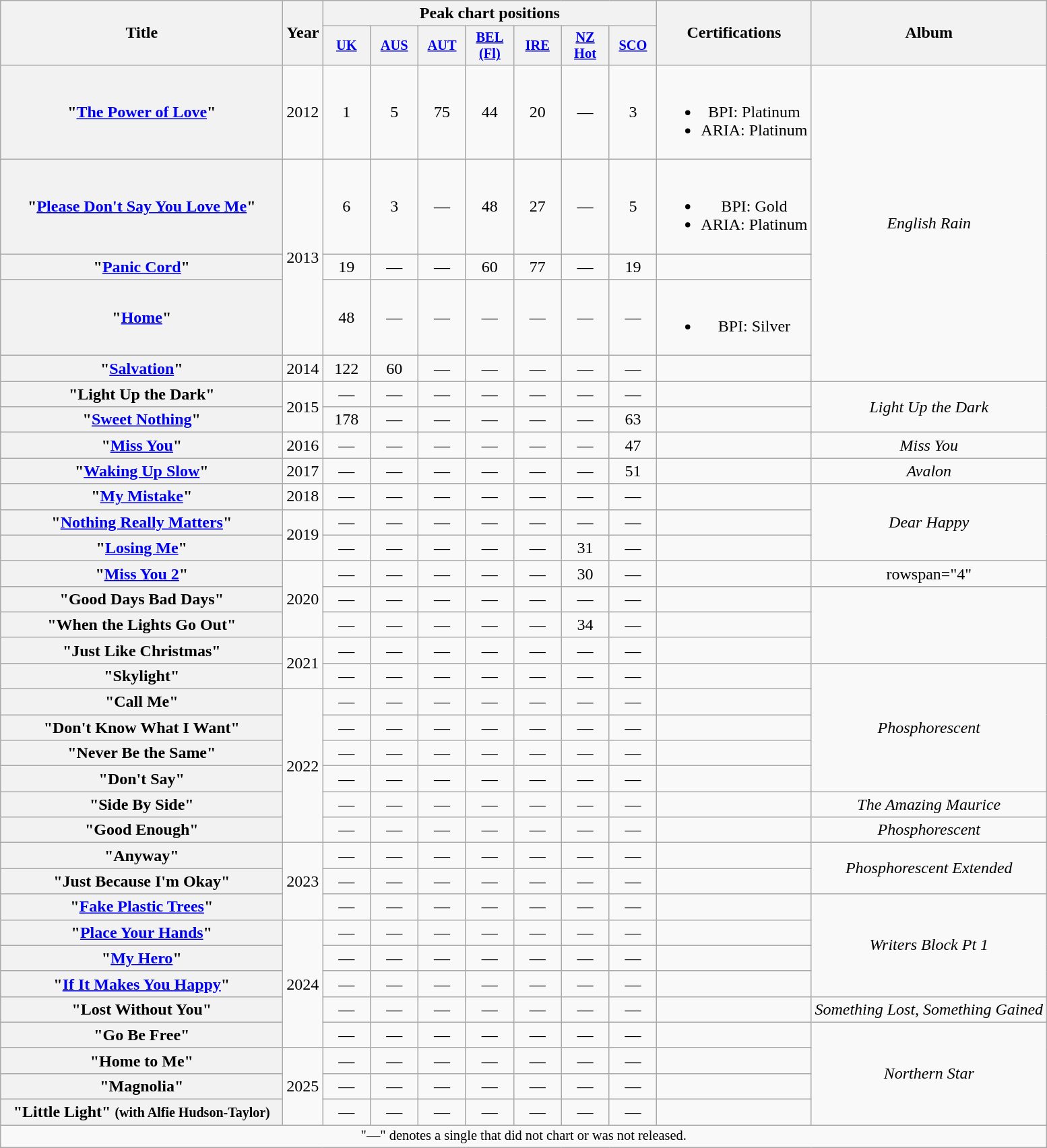<table class="wikitable plainrowheaders" style="text-align:center;">
<tr>
<th scope="col" rowspan="2" style="width:17em;">Title</th>
<th scope="col" rowspan="2" style="width:1em;">Year</th>
<th scope="col" colspan="7">Peak chart positions</th>
<th scope="col" rowspan="2">Certifications</th>
<th scope="col" rowspan="2">Album</th>
</tr>
<tr>
<th scope="col" style="width:3em;font-size:85%;"><a href='#'>UK</a><br></th>
<th scope="col" style="width:3em;font-size:85%;"><a href='#'>AUS</a><br></th>
<th scope="col" style="width:3em;font-size:85%;"><a href='#'>AUT</a><br></th>
<th scope="col" style="width:3em;font-size:85%;"><a href='#'>BEL (Fl)</a><br></th>
<th scope="col" style="width:3em;font-size:85%;"><a href='#'>IRE</a><br></th>
<th scope="col" style="width:3em;font-size:85%;"><a href='#'>NZ<br>Hot</a><br></th>
<th scope="col" style="width:3em;font-size:85%;"><a href='#'>SCO</a><br></th>
</tr>
<tr>
<th scope="row">"<a href='#'>The Power of Love</a>"</th>
<td>2012</td>
<td>1</td>
<td>5</td>
<td>75</td>
<td>44</td>
<td>20</td>
<td>—</td>
<td>3</td>
<td><br><ul><li>BPI: Platinum</li><li>ARIA: Platinum</li></ul></td>
<td rowspan="5"><em>English Rain</em></td>
</tr>
<tr>
<th scope="row">"<a href='#'>Please Don't Say You Love Me</a>"</th>
<td rowspan="3">2013</td>
<td>6</td>
<td>3</td>
<td>—</td>
<td>48</td>
<td>27</td>
<td>—</td>
<td>5</td>
<td><br><ul><li>BPI: Gold</li><li>ARIA: Platinum</li></ul></td>
</tr>
<tr>
<th scope="row">"<a href='#'>Panic Cord</a>"</th>
<td>19</td>
<td>—</td>
<td>—</td>
<td>60</td>
<td>77</td>
<td>—</td>
<td>19</td>
<td></td>
</tr>
<tr>
<th scope="row">"<a href='#'>Home</a>"</th>
<td>48</td>
<td>—</td>
<td>—</td>
<td>—</td>
<td>—</td>
<td>—</td>
<td>—</td>
<td><br><ul><li>BPI: Silver</li></ul></td>
</tr>
<tr>
<th scope="row">"<a href='#'>Salvation</a>"</th>
<td>2014</td>
<td>122</td>
<td>60</td>
<td>—</td>
<td>—</td>
<td>—</td>
<td>—</td>
<td>—</td>
<td></td>
</tr>
<tr>
<th scope="row">"Light Up the Dark"</th>
<td rowspan="2">2015</td>
<td>—</td>
<td>—</td>
<td>—</td>
<td>—</td>
<td>—</td>
<td>—</td>
<td>—</td>
<td></td>
<td rowspan="2"><em>Light Up the Dark</em></td>
</tr>
<tr>
<th scope="row">"<a href='#'>Sweet Nothing</a>"</th>
<td>178</td>
<td>—</td>
<td>—</td>
<td>—</td>
<td>—</td>
<td>—</td>
<td>63</td>
<td></td>
</tr>
<tr>
<th scope="row">"<a href='#'>Miss You</a>"</th>
<td>2016</td>
<td>—</td>
<td>—</td>
<td>—</td>
<td>—</td>
<td>—</td>
<td>—</td>
<td>47</td>
<td></td>
<td><em>Miss You</em></td>
</tr>
<tr>
<th scope="row">"<a href='#'>Waking Up Slow</a>"</th>
<td>2017</td>
<td>—</td>
<td>—</td>
<td>—</td>
<td>—</td>
<td>—</td>
<td>—</td>
<td>51</td>
<td></td>
<td><em>Avalon</em></td>
</tr>
<tr>
<th scope="row">"<a href='#'>My Mistake</a>"</th>
<td>2018</td>
<td>—</td>
<td>—</td>
<td>—</td>
<td>—</td>
<td>—</td>
<td>—</td>
<td>—</td>
<td></td>
<td rowspan="3"><em>Dear Happy</em></td>
</tr>
<tr>
<th scope="row">"<a href='#'>Nothing Really Matters</a>"</th>
<td rowspan="2">2019</td>
<td>—</td>
<td>—</td>
<td>—</td>
<td>—</td>
<td>—</td>
<td>—</td>
<td>—</td>
<td></td>
</tr>
<tr>
<th scope="row">"<a href='#'>Losing Me</a>"<br></th>
<td>—</td>
<td>—</td>
<td>—</td>
<td>—</td>
<td>—</td>
<td>31</td>
<td>—</td>
<td></td>
</tr>
<tr>
<th scope="row">"<a href='#'>Miss You 2</a>"<br></th>
<td rowspan="3">2020</td>
<td>—</td>
<td>—</td>
<td>—</td>
<td>—</td>
<td>—</td>
<td>30</td>
<td>—</td>
<td></td>
<td>rowspan="4" </td>
</tr>
<tr>
<th scope="row">"Good Days Bad Days"<br></th>
<td>—</td>
<td>—</td>
<td>—</td>
<td>—</td>
<td>—</td>
<td>—</td>
<td>—</td>
<td></td>
</tr>
<tr>
<th scope="row">"When the Lights Go Out"</th>
<td>—</td>
<td>—</td>
<td>—</td>
<td>—</td>
<td>—</td>
<td>34</td>
<td>—</td>
<td></td>
</tr>
<tr>
<th scope="row">"Just Like Christmas"</th>
<td rowspan="2">2021</td>
<td>—</td>
<td>—</td>
<td>—</td>
<td>—</td>
<td>—</td>
<td>—</td>
<td>—</td>
<td></td>
</tr>
<tr>
<th scope="row">"Skylight"</th>
<td>—</td>
<td>—</td>
<td>—</td>
<td>—</td>
<td>—</td>
<td>—</td>
<td>—</td>
<td></td>
<td rowspan="5"><em>Phosphorescent</em></td>
</tr>
<tr>
<th scope="row">"Call Me"</th>
<td rowspan="6">2022</td>
<td>—</td>
<td>—</td>
<td>—</td>
<td>—</td>
<td>—</td>
<td>—</td>
<td>—</td>
<td></td>
</tr>
<tr>
<th scope="row">"Don't Know What I Want"</th>
<td>—</td>
<td>—</td>
<td>—</td>
<td>—</td>
<td>—</td>
<td>—</td>
<td>—</td>
<td></td>
</tr>
<tr>
<th scope="row">"Never Be the Same"</th>
<td>—</td>
<td>—</td>
<td>—</td>
<td>—</td>
<td>—</td>
<td>—</td>
<td>—</td>
<td></td>
</tr>
<tr>
<th scope="row">"Don't Say"</th>
<td>—</td>
<td>—</td>
<td>—</td>
<td>—</td>
<td>—</td>
<td>—</td>
<td>—</td>
<td></td>
</tr>
<tr>
<th scope="row">"Side By Side"<br></th>
<td>—</td>
<td>—</td>
<td>—</td>
<td>—</td>
<td>—</td>
<td>—</td>
<td>—</td>
<td></td>
<td><em>The Amazing Maurice</em></td>
</tr>
<tr>
<th scope="row">"Good Enough"</th>
<td>—</td>
<td>—</td>
<td>—</td>
<td>—</td>
<td>—</td>
<td>—</td>
<td>—</td>
<td></td>
<td><em>Phosphorescent</em></td>
</tr>
<tr>
<th scope="row">"Anyway"<br></th>
<td rowspan="3">2023</td>
<td>—</td>
<td>—</td>
<td>—</td>
<td>—</td>
<td>—</td>
<td>—</td>
<td>—</td>
<td></td>
<td rowspan="2"><em>Phosphorescent Extended</em></td>
</tr>
<tr>
<th scope="row">"Just Because I'm Okay"</th>
<td>—</td>
<td>—</td>
<td>—</td>
<td>—</td>
<td>—</td>
<td>—</td>
<td>—</td>
<td></td>
</tr>
<tr>
<th scope="row">"<a href='#'>Fake Plastic Trees</a>"</th>
<td>—</td>
<td>—</td>
<td>—</td>
<td>—</td>
<td>—</td>
<td>—</td>
<td>—</td>
<td></td>
<td rowspan="4"><em>Writers Block Pt 1</em></td>
</tr>
<tr>
<th scope="row">"<a href='#'>Place Your Hands</a>"</th>
<td rowspan="5">2024</td>
<td>—</td>
<td>—</td>
<td>—</td>
<td>—</td>
<td>—</td>
<td>—</td>
<td>—</td>
<td></td>
</tr>
<tr>
<th scope="row">"<a href='#'>My Hero</a>"</th>
<td>—</td>
<td>—</td>
<td>—</td>
<td>—</td>
<td>—</td>
<td>—</td>
<td>—</td>
<td></td>
</tr>
<tr>
<th scope="row">"<a href='#'>If It Makes You Happy</a>"</th>
<td>—</td>
<td>—</td>
<td>—</td>
<td>—</td>
<td>—</td>
<td>—</td>
<td>—</td>
<td></td>
</tr>
<tr>
<th scope="row">"Lost Without You"<br></th>
<td>—</td>
<td>—</td>
<td>—</td>
<td>—</td>
<td>—</td>
<td>—</td>
<td>—</td>
<td></td>
<td><em>Something Lost, Something Gained</em></td>
</tr>
<tr>
<th scope="row">"Go Be Free"</th>
<td>—</td>
<td>—</td>
<td>—</td>
<td>—</td>
<td>—</td>
<td>—</td>
<td>—</td>
<td></td>
<td rowspan="4"><em>Northern Star</em></td>
</tr>
<tr>
<th scope="row">"Home to Me"</th>
<td rowspan="3">2025</td>
<td>—</td>
<td>—</td>
<td>—</td>
<td>—</td>
<td>—</td>
<td>—</td>
<td>—</td>
<td></td>
</tr>
<tr>
<th scope="row">"Magnolia"</th>
<td>—</td>
<td>—</td>
<td>—</td>
<td>—</td>
<td>—</td>
<td>—</td>
<td>—</td>
<td></td>
</tr>
<tr>
<th scope="row">"Little Light" <small>(with Alfie Hudson-Taylor)</small></th>
<td>—</td>
<td>—</td>
<td>—</td>
<td>—</td>
<td>—</td>
<td>—</td>
<td>—</td>
<td></td>
</tr>
<tr>
<td colspan="20" style="font-size:85%;">"—" denotes a single that did not chart or was not released.</td>
</tr>
</table>
